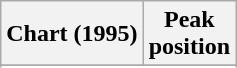<table class="wikitable plainrowheaders sortable" style="text-align:center">
<tr>
<th>Chart (1995)</th>
<th>Peak<br>position</th>
</tr>
<tr>
</tr>
<tr>
</tr>
<tr>
</tr>
</table>
